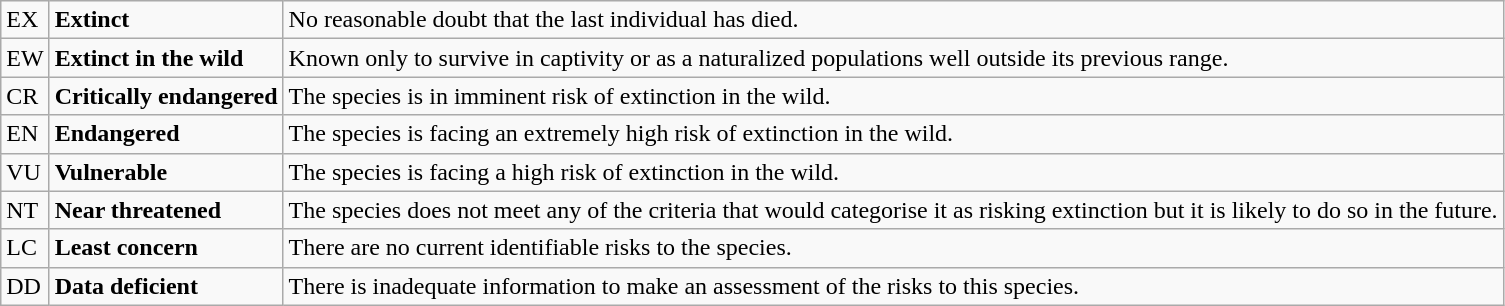<table class="wikitable" style="text-align:left">
<tr>
<td>EX</td>
<td><strong>Extinct</strong></td>
<td>No reasonable doubt that the last individual has died.</td>
</tr>
<tr>
<td>EW</td>
<td><strong>Extinct in the wild</strong></td>
<td>Known only to survive in captivity or as a naturalized populations well outside its previous range.</td>
</tr>
<tr>
<td>CR</td>
<td><strong>Critically endangered</strong></td>
<td>The species is in imminent risk of extinction in the wild.</td>
</tr>
<tr>
<td>EN</td>
<td><strong>Endangered</strong></td>
<td>The species is facing an extremely high risk of extinction in the wild.</td>
</tr>
<tr>
<td>VU</td>
<td><strong>Vulnerable</strong></td>
<td>The species is facing a high risk of extinction in the wild.</td>
</tr>
<tr>
<td>NT</td>
<td><strong>Near threatened</strong></td>
<td>The species does not meet any of the criteria that would categorise it as risking extinction but it is likely to do so in the future.</td>
</tr>
<tr>
<td>LC</td>
<td><strong>Least concern</strong></td>
<td>There are no current identifiable risks to the species.</td>
</tr>
<tr>
<td>DD</td>
<td><strong>Data deficient</strong></td>
<td>There is inadequate information to make an assessment of the risks to this species.</td>
</tr>
</table>
